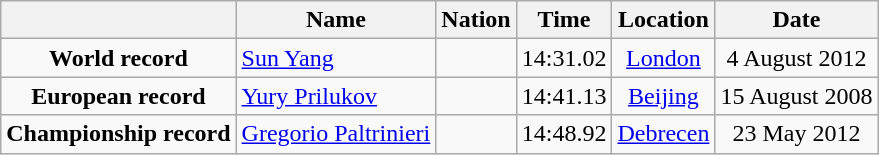<table class=wikitable style=text-align:center>
<tr>
<th></th>
<th>Name</th>
<th>Nation</th>
<th>Time</th>
<th>Location</th>
<th>Date</th>
</tr>
<tr>
<td><strong>World record</strong></td>
<td align=left><a href='#'>Sun Yang</a></td>
<td align=left></td>
<td align=left>14:31.02</td>
<td><a href='#'>London</a></td>
<td>4 August 2012</td>
</tr>
<tr>
<td><strong>European record</strong></td>
<td align=left><a href='#'>Yury Prilukov</a></td>
<td align=left></td>
<td align=left>14:41.13</td>
<td><a href='#'>Beijing</a></td>
<td>15 August 2008</td>
</tr>
<tr>
<td><strong>Championship record</strong></td>
<td align=left><a href='#'>Gregorio Paltrinieri</a></td>
<td align=left></td>
<td align=left>14:48.92</td>
<td><a href='#'>Debrecen</a></td>
<td>23 May 2012</td>
</tr>
</table>
